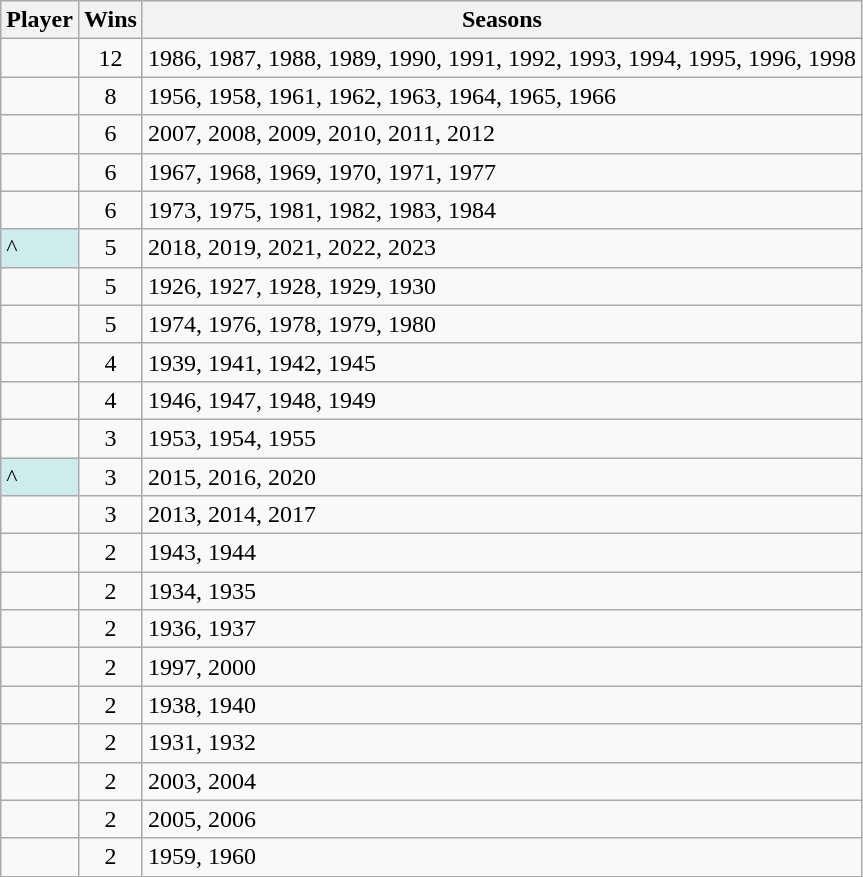<table class="wikitable sortable">
<tr>
<th>Player</th>
<th>Wins</th>
<th class="unsortable">Seasons</th>
</tr>
<tr>
<td></td>
<td style=text-align:center>12</td>
<td>1986, 1987, 1988, 1989, 1990, 1991, 1992, 1993, 1994, 1995, 1996, 1998</td>
</tr>
<tr>
<td></td>
<td style=text-align:center>8</td>
<td>1956, 1958, 1961, 1962, 1963, 1964, 1965, 1966</td>
</tr>
<tr>
<td></td>
<td style=text-align:center>6</td>
<td>2007, 2008, 2009, 2010, 2011, 2012</td>
</tr>
<tr>
<td></td>
<td style=text-align:center>6</td>
<td>1967, 1968, 1969, 1970, 1971, 1977</td>
</tr>
<tr>
<td></td>
<td style=text-align:center>6</td>
<td>1973, 1975, 1981, 1982, 1983, 1984</td>
</tr>
<tr>
<td style="background:#cfecec;">^</td>
<td style=text-align:center>5</td>
<td>2018, 2019, 2021, 2022, 2023</td>
</tr>
<tr>
<td></td>
<td style=text-align:center>5</td>
<td>1926, 1927, 1928, 1929, 1930</td>
</tr>
<tr>
<td></td>
<td style=text-align:center>5</td>
<td>1974, 1976, 1978, 1979, 1980</td>
</tr>
<tr>
<td></td>
<td style=text-align:center>4</td>
<td>1939, 1941, 1942, 1945</td>
</tr>
<tr>
<td></td>
<td style=text-align:center>4</td>
<td>1946, 1947, 1948, 1949</td>
</tr>
<tr>
<td></td>
<td style=text-align:center>3</td>
<td>1953, 1954, 1955</td>
</tr>
<tr>
<td style="text-align:left; background:#cfecec;">^</td>
<td style=text-align:center>3</td>
<td>2015, 2016, 2020</td>
</tr>
<tr>
<td></td>
<td style=text-align:center>3</td>
<td>2013, 2014, 2017</td>
</tr>
<tr>
<td></td>
<td style=text-align:center>2</td>
<td>1943, 1944</td>
</tr>
<tr>
<td></td>
<td style=text-align:center>2</td>
<td>1934, 1935</td>
</tr>
<tr>
<td></td>
<td style=text-align:center>2</td>
<td>1936, 1937</td>
</tr>
<tr>
<td></td>
<td style=text-align:center>2</td>
<td>1997, 2000</td>
</tr>
<tr>
<td></td>
<td style=text-align:center>2</td>
<td>1938, 1940</td>
</tr>
<tr>
<td></td>
<td style=text-align:center>2</td>
<td>1931, 1932</td>
</tr>
<tr>
<td></td>
<td style=text-align:center>2</td>
<td>2003, 2004</td>
</tr>
<tr>
<td></td>
<td style=text-align:center>2</td>
<td>2005, 2006</td>
</tr>
<tr>
<td></td>
<td style=text-align:center>2</td>
<td>1959, 1960</td>
</tr>
</table>
